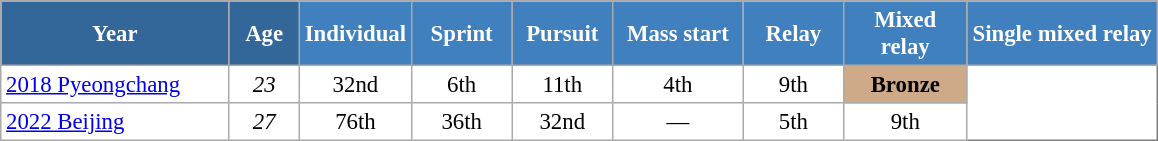<table class="wikitable" style="font-size:95%; text-align:center; border:grey solid 1px; border-collapse:collapse; background:#ffffff;">
<tr>
<th style="background-color:#369; color:white;    width:145px;">Year</th>
<th style="background-color:#369; color:white;    width:40px;">Age</th>
<th style="background-color:#4180be; color:white; width:65px;">Individual</th>
<th style="background-color:#4180be; color:white; width:60px;">Sprint</th>
<th style="background-color:#4180be; color:white; width:60px;">Pursuit</th>
<th style="background-color:#4180be; color:white; width:80px;">Mass start</th>
<th style="background-color:#4180be; color:white; width:60px;">Relay</th>
<th style="background-color:#4180be; color:white; width:75px;">Mixed relay</th>
<th style="background-color:#4180be; color:white; width:120px;">Single mixed relay</th>
</tr>
<tr>
<td align=left> <a href='#'>2018 Pyeongchang</a></td>
<td><em>23</em></td>
<td>32nd</td>
<td>6th</td>
<td>11th</td>
<td>4th</td>
<td>9th</td>
<td style="background:#cfaa88; width:70px;"><strong>Bronze</strong></td>
</tr>
<tr>
<td align=left> <a href='#'>2022 Beijing</a></td>
<td><em>27</em></td>
<td>76th</td>
<td>36th</td>
<td>32nd</td>
<td>—</td>
<td>5th</td>
<td>9th</td>
</tr>
</table>
